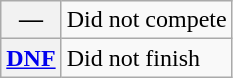<table class="wikitable">
<tr>
<th scope="row">—</th>
<td>Did not compete</td>
</tr>
<tr>
<th scope="row"><a href='#'>DNF</a></th>
<td>Did not finish</td>
</tr>
</table>
